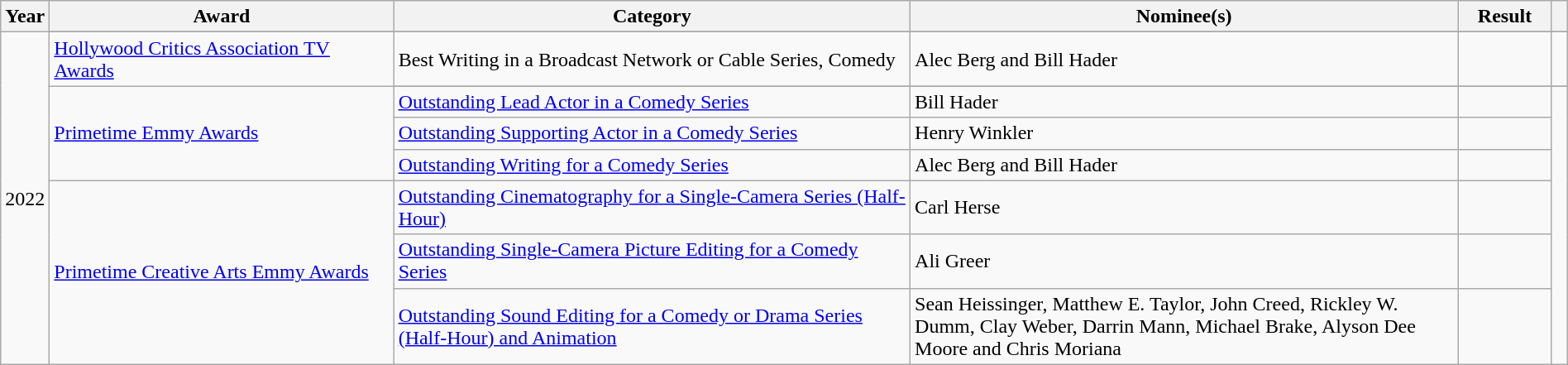<table class="wikitable sortable" style="width:100%">
<tr>
<th scope="col" style="width:3%;">Year</th>
<th scope="col" style="width:22%;">Award</th>
<th scope="col" style="width:33%;">Category</th>
<th scope="col" style="width:35%;">Nominee(s)</th>
<th scope="col" style="width:6%;">Result</th>
<th scope="col" class="unsortable" style="width:1%;"></th>
</tr>
<tr>
<td rowspan="24" align="center">2022</td>
</tr>
<tr>
<td><a href='#'>Hollywood Critics Association TV Awards</a></td>
<td>Best Writing in a Broadcast Network or Cable Series, Comedy</td>
<td>Alec Berg and Bill Hader</td>
<td></td>
<td align="center"></td>
</tr>
<tr>
<td rowspan="4"><a href='#'>Primetime Emmy Awards</a></td>
</tr>
<tr>
<td><a href='#'>Outstanding Lead Actor in a Comedy Series</a></td>
<td>Bill Hader</td>
<td></td>
<td rowspan="14" align="center"></td>
</tr>
<tr>
<td><a href='#'>Outstanding Supporting Actor in a Comedy Series</a></td>
<td>Henry Winkler</td>
<td></td>
</tr>
<tr>
<td><a href='#'>Outstanding Writing for a Comedy Series</a></td>
<td>Alec Berg and Bill Hader</td>
<td></td>
</tr>
<tr>
<td rowspan="3"><a href='#'>Primetime Creative Arts Emmy Awards</a></td>
<td><a href='#'>Outstanding Cinematography for a Single-Camera Series (Half-Hour)</a></td>
<td>Carl Herse</td>
<td></td>
</tr>
<tr>
<td><a href='#'>Outstanding Single-Camera Picture Editing for a Comedy Series</a></td>
<td>Ali Greer</td>
<td></td>
</tr>
<tr>
<td><a href='#'>Outstanding Sound Editing for a Comedy or Drama Series (Half-Hour) and Animation</a></td>
<td>Sean Heissinger, Matthew E. Taylor, John Creed, Rickley W. Dumm, Clay Weber, Darrin Mann, Michael Brake, Alyson Dee Moore and Chris Moriana</td>
<td></td>
</tr>
</table>
